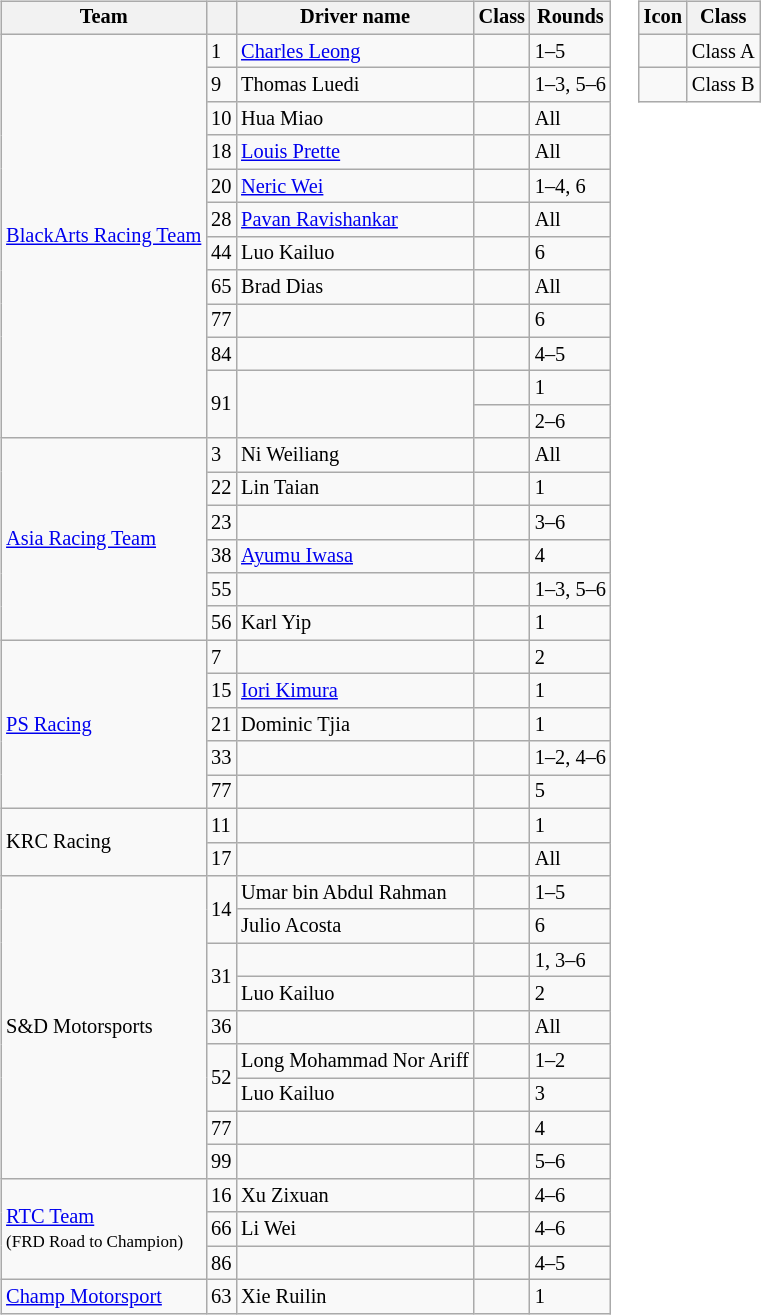<table>
<tr>
<td><br><table class="wikitable" style="font-size: 85%">
<tr>
<th>Team</th>
<th></th>
<th>Driver name</th>
<th>Class</th>
<th>Rounds</th>
</tr>
<tr>
<td rowspan=12><a href='#'>BlackArts Racing Team</a></td>
<td>1</td>
<td> <a href='#'>Charles Leong</a></td>
<td align=center></td>
<td>1–5</td>
</tr>
<tr>
<td>9</td>
<td> Thomas Luedi</td>
<td align=center></td>
<td>1–3, 5–6</td>
</tr>
<tr>
<td>10</td>
<td> Hua Miao</td>
<td align=center></td>
<td>All</td>
</tr>
<tr>
<td>18</td>
<td> <a href='#'>Louis Prette</a></td>
<td align=center></td>
<td>All</td>
</tr>
<tr>
<td>20</td>
<td> <a href='#'>Neric Wei</a></td>
<td align=center></td>
<td>1–4, 6</td>
</tr>
<tr>
<td>28</td>
<td> <a href='#'>Pavan Ravishankar</a></td>
<td align=center></td>
<td>All</td>
</tr>
<tr>
<td>44</td>
<td> Luo Kailuo</td>
<td align=center></td>
<td>6</td>
</tr>
<tr>
<td>65</td>
<td> Brad Dias</td>
<td align=center></td>
<td>All</td>
</tr>
<tr>
<td>77</td>
<td> </td>
<td align=center></td>
<td>6</td>
</tr>
<tr>
<td>84</td>
<td> </td>
<td align=center></td>
<td>4–5</td>
</tr>
<tr>
<td rowspan=2>91</td>
<td rowspan=2> </td>
<td align=center></td>
<td>1</td>
</tr>
<tr>
<td align=center></td>
<td>2–6</td>
</tr>
<tr>
<td rowspan=6><a href='#'>Asia Racing Team</a></td>
<td>3</td>
<td> Ni Weiliang</td>
<td align=center></td>
<td>All</td>
</tr>
<tr>
<td>22</td>
<td> Lin Taian</td>
<td align=center></td>
<td>1</td>
</tr>
<tr>
<td>23</td>
<td> </td>
<td align=center></td>
<td>3–6</td>
</tr>
<tr>
<td>38</td>
<td> <a href='#'>Ayumu Iwasa</a></td>
<td align=center></td>
<td>4</td>
</tr>
<tr>
<td>55</td>
<td> </td>
<td align=center></td>
<td>1–3, 5–6</td>
</tr>
<tr>
<td>56</td>
<td> Karl Yip</td>
<td align=center></td>
<td>1</td>
</tr>
<tr>
<td rowspan=5><a href='#'>PS Racing</a></td>
<td>7</td>
<td> </td>
<td align=center></td>
<td>2</td>
</tr>
<tr>
<td>15</td>
<td> <a href='#'>Iori Kimura</a></td>
<td align=center></td>
<td>1</td>
</tr>
<tr>
<td>21</td>
<td> Dominic Tjia</td>
<td align=center></td>
<td>1</td>
</tr>
<tr>
<td>33</td>
<td> </td>
<td align=center></td>
<td>1–2, 4–6</td>
</tr>
<tr>
<td>77</td>
<td> </td>
<td align=center></td>
<td>5</td>
</tr>
<tr>
<td rowspan=2>KRC Racing</td>
<td>11</td>
<td> </td>
<td align=center></td>
<td>1</td>
</tr>
<tr>
<td>17</td>
<td> </td>
<td align=center></td>
<td>All</td>
</tr>
<tr>
<td rowspan=9>S&D Motorsports</td>
<td rowspan=2>14</td>
<td> Umar bin Abdul Rahman</td>
<td align=center></td>
<td>1–5</td>
</tr>
<tr>
<td> Julio Acosta</td>
<td align=center></td>
<td>6</td>
</tr>
<tr>
<td rowspan=2>31</td>
<td> </td>
<td align=center></td>
<td>1, 3–6</td>
</tr>
<tr>
<td> Luo Kailuo</td>
<td align=center></td>
<td>2</td>
</tr>
<tr>
<td>36</td>
<td> </td>
<td align=center></td>
<td>All</td>
</tr>
<tr>
<td rowspan=2>52</td>
<td> Long Mohammad Nor Ariff</td>
<td align=center></td>
<td>1–2</td>
</tr>
<tr>
<td> Luo Kailuo</td>
<td align=center></td>
<td>3</td>
</tr>
<tr>
<td>77</td>
<td> </td>
<td align=center></td>
<td>4</td>
</tr>
<tr>
<td>99</td>
<td> </td>
<td align=center></td>
<td>5–6</td>
</tr>
<tr>
<td rowspan=3><a href='#'>RTC Team</a><br><small>(FRD Road to Champion)</small></td>
<td>16</td>
<td> Xu Zixuan</td>
<td align=center></td>
<td>4–6</td>
</tr>
<tr>
<td>66</td>
<td> Li Wei</td>
<td align=center></td>
<td>4–6</td>
</tr>
<tr>
<td>86</td>
<td> </td>
<td align=center></td>
<td>4–5</td>
</tr>
<tr>
<td><a href='#'>Champ Motorsport</a></td>
<td>63</td>
<td> Xie Ruilin</td>
<td align=center></td>
<td>1</td>
</tr>
</table>
</td>
<td valign="top"><br><table class="wikitable" style="font-size: 85%">
<tr>
<th>Icon</th>
<th>Class</th>
</tr>
<tr>
<td align=center></td>
<td>Class A</td>
</tr>
<tr>
<td align=center></td>
<td>Class B</td>
</tr>
</table>
</td>
</tr>
</table>
